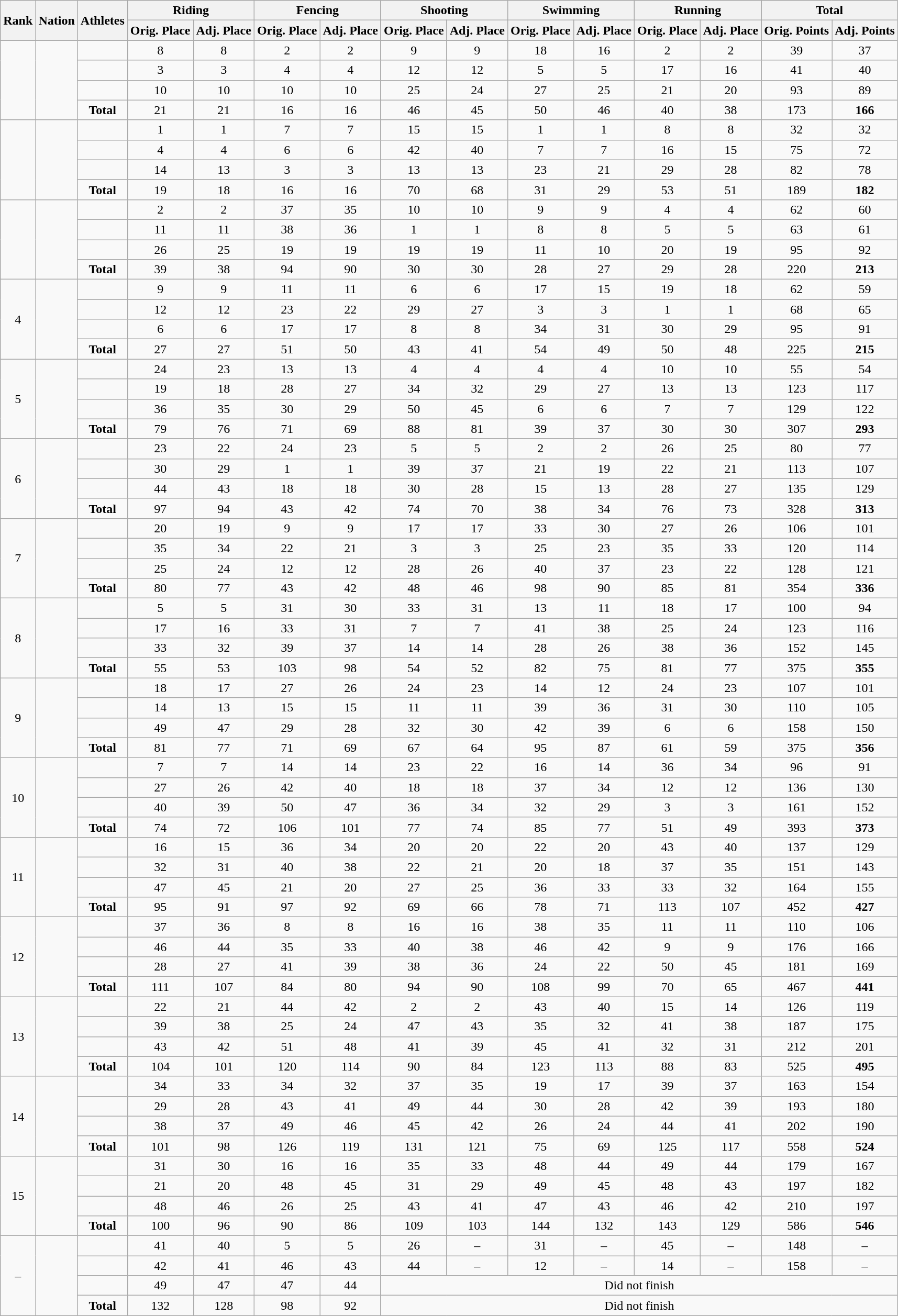<table class="wikitable sortable" style="text-align:center">
<tr>
<th rowspan=2>Rank</th>
<th rowspan=2>Nation</th>
<th rowspan=2>Athletes</th>
<th colspan=2>Riding</th>
<th colspan=2>Fencing</th>
<th colspan=2>Shooting</th>
<th colspan=2>Swimming</th>
<th colspan=2>Running</th>
<th colspan=2>Total</th>
</tr>
<tr>
<th>Orig. Place</th>
<th>Adj. Place</th>
<th>Orig. Place</th>
<th>Adj. Place</th>
<th>Orig. Place</th>
<th>Adj. Place</th>
<th>Orig. Place</th>
<th>Adj. Place</th>
<th>Orig. Place</th>
<th>Adj. Place</th>
<th>Orig. Points</th>
<th>Adj. Points</th>
</tr>
<tr>
<td rowspan=4></td>
<td rowspan=4 align=left></td>
<td align=left></td>
<td>8</td>
<td>8</td>
<td>2</td>
<td>2</td>
<td>9</td>
<td>9</td>
<td>18</td>
<td>16</td>
<td>2</td>
<td>2</td>
<td>39</td>
<td>37</td>
</tr>
<tr>
<td align=left></td>
<td>3</td>
<td>3</td>
<td>4</td>
<td>4</td>
<td>12</td>
<td>12</td>
<td>5</td>
<td>5</td>
<td>17</td>
<td>16</td>
<td>41</td>
<td>40</td>
</tr>
<tr>
<td align=left></td>
<td>10</td>
<td>10</td>
<td>10</td>
<td>10</td>
<td>25</td>
<td>24</td>
<td>27</td>
<td>25</td>
<td>21</td>
<td>20</td>
<td>93</td>
<td>89</td>
</tr>
<tr>
<td><strong>Total</strong></td>
<td>21</td>
<td>21</td>
<td>16</td>
<td>16</td>
<td>46</td>
<td>45</td>
<td>50</td>
<td>46</td>
<td>40</td>
<td>38</td>
<td>173</td>
<td><strong>166</strong></td>
</tr>
<tr>
<td rowspan=4></td>
<td rowspan=4 align=left></td>
<td align=left></td>
<td>1</td>
<td>1</td>
<td>7</td>
<td>7</td>
<td>15</td>
<td>15</td>
<td>1</td>
<td>1</td>
<td>8</td>
<td>8</td>
<td>32</td>
<td>32</td>
</tr>
<tr>
<td align=left></td>
<td>4</td>
<td>4</td>
<td>6</td>
<td>6</td>
<td>42</td>
<td>40</td>
<td>7</td>
<td>7</td>
<td>16</td>
<td>15</td>
<td>75</td>
<td>72</td>
</tr>
<tr>
<td align=left></td>
<td>14</td>
<td>13</td>
<td>3</td>
<td>3</td>
<td>13</td>
<td>13</td>
<td>23</td>
<td>21</td>
<td>29</td>
<td>28</td>
<td>82</td>
<td>78</td>
</tr>
<tr>
<td><strong>Total</strong></td>
<td>19</td>
<td>18</td>
<td>16</td>
<td>16</td>
<td>70</td>
<td>68</td>
<td>31</td>
<td>29</td>
<td>53</td>
<td>51</td>
<td>189</td>
<td><strong>182</strong></td>
</tr>
<tr>
<td rowspan=4></td>
<td rowspan=4 align=left></td>
<td align=left></td>
<td>2</td>
<td>2</td>
<td>37</td>
<td>35</td>
<td>10</td>
<td>10</td>
<td>9</td>
<td>9</td>
<td>4</td>
<td>4</td>
<td>62</td>
<td>60</td>
</tr>
<tr>
<td align=left></td>
<td>11</td>
<td>11</td>
<td>38</td>
<td>36</td>
<td>1</td>
<td>1</td>
<td>8</td>
<td>8</td>
<td>5</td>
<td>5</td>
<td>63</td>
<td>61</td>
</tr>
<tr>
<td align=left></td>
<td>26</td>
<td>25</td>
<td>19</td>
<td>19</td>
<td>19</td>
<td>19</td>
<td>11</td>
<td>10</td>
<td>20</td>
<td>19</td>
<td>95</td>
<td>92</td>
</tr>
<tr>
<td><strong>Total</strong></td>
<td>39</td>
<td>38</td>
<td>94</td>
<td>90</td>
<td>30</td>
<td>30</td>
<td>28</td>
<td>27</td>
<td>29</td>
<td>28</td>
<td>220</td>
<td><strong>213</strong></td>
</tr>
<tr>
<td rowspan=4>4</td>
<td rowspan=4 align=left></td>
<td align=left></td>
<td>9</td>
<td>9</td>
<td>11</td>
<td>11</td>
<td>6</td>
<td>6</td>
<td>17</td>
<td>15</td>
<td>19</td>
<td>18</td>
<td>62</td>
<td>59</td>
</tr>
<tr>
<td align=left></td>
<td>12</td>
<td>12</td>
<td>23</td>
<td>22</td>
<td>29</td>
<td>27</td>
<td>3</td>
<td>3</td>
<td>1</td>
<td>1</td>
<td>68</td>
<td>65</td>
</tr>
<tr>
<td align=left></td>
<td>6</td>
<td>6</td>
<td>17</td>
<td>17</td>
<td>8</td>
<td>8</td>
<td>34</td>
<td>31</td>
<td>30</td>
<td>29</td>
<td>95</td>
<td>91</td>
</tr>
<tr>
<td><strong>Total</strong></td>
<td>27</td>
<td>27</td>
<td>51</td>
<td>50</td>
<td>43</td>
<td>41</td>
<td>54</td>
<td>49</td>
<td>50</td>
<td>48</td>
<td>225</td>
<td><strong>215</strong></td>
</tr>
<tr>
<td rowspan=4>5</td>
<td rowspan=4 align=left></td>
<td align=left></td>
<td>24</td>
<td>23</td>
<td>13</td>
<td>13</td>
<td>4</td>
<td>4</td>
<td>4</td>
<td>4</td>
<td>10</td>
<td>10</td>
<td>55</td>
<td>54</td>
</tr>
<tr>
<td align=left></td>
<td>19</td>
<td>18</td>
<td>28</td>
<td>27</td>
<td>34</td>
<td>32</td>
<td>29</td>
<td>27</td>
<td>13</td>
<td>13</td>
<td>123</td>
<td>117</td>
</tr>
<tr>
<td align=left></td>
<td>36</td>
<td>35</td>
<td>30</td>
<td>29</td>
<td>50</td>
<td>45</td>
<td>6</td>
<td>6</td>
<td>7</td>
<td>7</td>
<td>129</td>
<td>122</td>
</tr>
<tr>
<td><strong>Total</strong></td>
<td>79</td>
<td>76</td>
<td>71</td>
<td>69</td>
<td>88</td>
<td>81</td>
<td>39</td>
<td>37</td>
<td>30</td>
<td>30</td>
<td>307</td>
<td><strong>293</strong></td>
</tr>
<tr>
<td rowspan=4>6</td>
<td rowspan=4 align=left></td>
<td align=left></td>
<td>23</td>
<td>22</td>
<td>24</td>
<td>23</td>
<td>5</td>
<td>5</td>
<td>2</td>
<td>2</td>
<td>26</td>
<td>25</td>
<td>80</td>
<td>77</td>
</tr>
<tr>
<td align=left></td>
<td>30</td>
<td>29</td>
<td>1</td>
<td>1</td>
<td>39</td>
<td>37</td>
<td>21</td>
<td>19</td>
<td>22</td>
<td>21</td>
<td>113</td>
<td>107</td>
</tr>
<tr>
<td align=left></td>
<td>44</td>
<td>43</td>
<td>18</td>
<td>18</td>
<td>30</td>
<td>28</td>
<td>15</td>
<td>13</td>
<td>28</td>
<td>27</td>
<td>135</td>
<td>129</td>
</tr>
<tr>
<td><strong>Total</strong></td>
<td>97</td>
<td>94</td>
<td>43</td>
<td>42</td>
<td>74</td>
<td>70</td>
<td>38</td>
<td>34</td>
<td>76</td>
<td>73</td>
<td>328</td>
<td><strong>313</strong></td>
</tr>
<tr>
<td rowspan=4>7</td>
<td rowspan=4 align=left></td>
<td align=left></td>
<td>20</td>
<td>19</td>
<td>9</td>
<td>9</td>
<td>17</td>
<td>17</td>
<td>33</td>
<td>30</td>
<td>27</td>
<td>26</td>
<td>106</td>
<td>101</td>
</tr>
<tr>
<td align=left></td>
<td>35</td>
<td>34</td>
<td>22</td>
<td>21</td>
<td>3</td>
<td>3</td>
<td>25</td>
<td>23</td>
<td>35</td>
<td>33</td>
<td>120</td>
<td>114</td>
</tr>
<tr>
<td align=left></td>
<td>25</td>
<td>24</td>
<td>12</td>
<td>12</td>
<td>28</td>
<td>26</td>
<td>40</td>
<td>37</td>
<td>23</td>
<td>22</td>
<td>128</td>
<td>121</td>
</tr>
<tr>
<td><strong>Total</strong></td>
<td>80</td>
<td>77</td>
<td>43</td>
<td>42</td>
<td>48</td>
<td>46</td>
<td>98</td>
<td>90</td>
<td>85</td>
<td>81</td>
<td>354</td>
<td><strong>336</strong></td>
</tr>
<tr>
<td rowspan=4>8</td>
<td rowspan=4 align=left></td>
<td align=left></td>
<td>5</td>
<td>5</td>
<td>31</td>
<td>30</td>
<td>33</td>
<td>31</td>
<td>13</td>
<td>11</td>
<td>18</td>
<td>17</td>
<td>100</td>
<td>94</td>
</tr>
<tr>
<td align=left></td>
<td>17</td>
<td>16</td>
<td>33</td>
<td>31</td>
<td>7</td>
<td>7</td>
<td>41</td>
<td>38</td>
<td>25</td>
<td>24</td>
<td>123</td>
<td>116</td>
</tr>
<tr>
<td align=left></td>
<td>33</td>
<td>32</td>
<td>39</td>
<td>37</td>
<td>14</td>
<td>14</td>
<td>28</td>
<td>26</td>
<td>38</td>
<td>36</td>
<td>152</td>
<td>145</td>
</tr>
<tr>
<td><strong>Total</strong></td>
<td>55</td>
<td>53</td>
<td>103</td>
<td>98</td>
<td>54</td>
<td>52</td>
<td>82</td>
<td>75</td>
<td>81</td>
<td>77</td>
<td>375</td>
<td><strong>355</strong></td>
</tr>
<tr>
<td rowspan=4>9</td>
<td rowspan=4 align=left></td>
<td align=left></td>
<td>18</td>
<td>17</td>
<td>27</td>
<td>26</td>
<td>24</td>
<td>23</td>
<td>14</td>
<td>12</td>
<td>24</td>
<td>23</td>
<td>107</td>
<td>101</td>
</tr>
<tr>
<td align=left></td>
<td>14</td>
<td>13</td>
<td>15</td>
<td>15</td>
<td>11</td>
<td>11</td>
<td>39</td>
<td>36</td>
<td>31</td>
<td>30</td>
<td>110</td>
<td>105</td>
</tr>
<tr>
<td align=left></td>
<td>49</td>
<td>47</td>
<td>29</td>
<td>28</td>
<td>32</td>
<td>30</td>
<td>42</td>
<td>39</td>
<td>6</td>
<td>6</td>
<td>158</td>
<td>150</td>
</tr>
<tr>
<td><strong>Total</strong></td>
<td>81</td>
<td>77</td>
<td>71</td>
<td>69</td>
<td>67</td>
<td>64</td>
<td>95</td>
<td>87</td>
<td>61</td>
<td>59</td>
<td>375</td>
<td><strong>356</strong></td>
</tr>
<tr>
<td rowspan=4>10</td>
<td rowspan=4 align=left></td>
<td align=left></td>
<td>7</td>
<td>7</td>
<td>14</td>
<td>14</td>
<td>23</td>
<td>22</td>
<td>16</td>
<td>14</td>
<td>36</td>
<td>34</td>
<td>96</td>
<td>91</td>
</tr>
<tr>
<td align=left></td>
<td>27</td>
<td>26</td>
<td>42</td>
<td>40</td>
<td>18</td>
<td>18</td>
<td>37</td>
<td>34</td>
<td>12</td>
<td>12</td>
<td>136</td>
<td>130</td>
</tr>
<tr>
<td align=left></td>
<td>40</td>
<td>39</td>
<td>50</td>
<td>47</td>
<td>36</td>
<td>34</td>
<td>32</td>
<td>29</td>
<td>3</td>
<td>3</td>
<td>161</td>
<td>152</td>
</tr>
<tr>
<td><strong>Total</strong></td>
<td>74</td>
<td>72</td>
<td>106</td>
<td>101</td>
<td>77</td>
<td>74</td>
<td>85</td>
<td>77</td>
<td>51</td>
<td>49</td>
<td>393</td>
<td><strong>373</strong></td>
</tr>
<tr>
<td rowspan=4>11</td>
<td rowspan=4 align=left></td>
<td align=left></td>
<td>16</td>
<td>15</td>
<td>36</td>
<td>34</td>
<td>20</td>
<td>20</td>
<td>22</td>
<td>20</td>
<td>43</td>
<td>40</td>
<td>137</td>
<td>129</td>
</tr>
<tr>
<td align=left></td>
<td>32</td>
<td>31</td>
<td>40</td>
<td>38</td>
<td>22</td>
<td>21</td>
<td>20</td>
<td>18</td>
<td>37</td>
<td>35</td>
<td>151</td>
<td>143</td>
</tr>
<tr>
<td align=left></td>
<td>47</td>
<td>45</td>
<td>21</td>
<td>20</td>
<td>27</td>
<td>25</td>
<td>36</td>
<td>33</td>
<td>33</td>
<td>32</td>
<td>164</td>
<td>155</td>
</tr>
<tr>
<td><strong>Total</strong></td>
<td>95</td>
<td>91</td>
<td>97</td>
<td>92</td>
<td>69</td>
<td>66</td>
<td>78</td>
<td>71</td>
<td>113</td>
<td>107</td>
<td>452</td>
<td><strong>427</strong></td>
</tr>
<tr>
<td rowspan=4>12</td>
<td rowspan=4 align=left></td>
<td align=left></td>
<td>37</td>
<td>36</td>
<td>8</td>
<td>8</td>
<td>16</td>
<td>16</td>
<td>38</td>
<td>35</td>
<td>11</td>
<td>11</td>
<td>110</td>
<td>106</td>
</tr>
<tr>
<td align=left></td>
<td>46</td>
<td>44</td>
<td>35</td>
<td>33</td>
<td>40</td>
<td>38</td>
<td>46</td>
<td>42</td>
<td>9</td>
<td>9</td>
<td>176</td>
<td>166</td>
</tr>
<tr>
<td align=left></td>
<td>28</td>
<td>27</td>
<td>41</td>
<td>39</td>
<td>38</td>
<td>36</td>
<td>24</td>
<td>22</td>
<td>50</td>
<td>45</td>
<td>181</td>
<td>169</td>
</tr>
<tr>
<td><strong>Total</strong></td>
<td>111</td>
<td>107</td>
<td>84</td>
<td>80</td>
<td>94</td>
<td>90</td>
<td>108</td>
<td>99</td>
<td>70</td>
<td>65</td>
<td>467</td>
<td><strong>441</strong></td>
</tr>
<tr>
<td rowspan=4>13</td>
<td rowspan=4 align=left></td>
<td align=left></td>
<td>22</td>
<td>21</td>
<td>44</td>
<td>42</td>
<td>2</td>
<td>2</td>
<td>43</td>
<td>40</td>
<td>15</td>
<td>14</td>
<td>126</td>
<td>119</td>
</tr>
<tr>
<td align=left></td>
<td>39</td>
<td>38</td>
<td>25</td>
<td>24</td>
<td>47</td>
<td>43</td>
<td>35</td>
<td>32</td>
<td>41</td>
<td>38</td>
<td>187</td>
<td>175</td>
</tr>
<tr>
<td align=left></td>
<td>43</td>
<td>42</td>
<td>51</td>
<td>48</td>
<td>41</td>
<td>39</td>
<td>45</td>
<td>41</td>
<td>32</td>
<td>31</td>
<td>212</td>
<td>201</td>
</tr>
<tr>
<td><strong>Total</strong></td>
<td>104</td>
<td>101</td>
<td>120</td>
<td>114</td>
<td>90</td>
<td>84</td>
<td>123</td>
<td>113</td>
<td>88</td>
<td>83</td>
<td>525</td>
<td><strong>495</strong></td>
</tr>
<tr>
<td rowspan=4>14</td>
<td rowspan=4 align=left></td>
<td align=left></td>
<td>34</td>
<td>33</td>
<td>34</td>
<td>32</td>
<td>37</td>
<td>35</td>
<td>19</td>
<td>17</td>
<td>39</td>
<td>37</td>
<td>163</td>
<td>154</td>
</tr>
<tr>
<td align=left></td>
<td>29</td>
<td>28</td>
<td>43</td>
<td>41</td>
<td>49</td>
<td>44</td>
<td>30</td>
<td>28</td>
<td>42</td>
<td>39</td>
<td>193</td>
<td>180</td>
</tr>
<tr>
<td align=left></td>
<td>38</td>
<td>37</td>
<td>49</td>
<td>46</td>
<td>45</td>
<td>42</td>
<td>26</td>
<td>24</td>
<td>44</td>
<td>41</td>
<td>202</td>
<td>190</td>
</tr>
<tr>
<td><strong>Total</strong></td>
<td>101</td>
<td>98</td>
<td>126</td>
<td>119</td>
<td>131</td>
<td>121</td>
<td>75</td>
<td>69</td>
<td>125</td>
<td>117</td>
<td>558</td>
<td><strong>524</strong></td>
</tr>
<tr>
<td rowspan=4>15</td>
<td rowspan=4 align=left></td>
<td align=left></td>
<td>31</td>
<td>30</td>
<td>16</td>
<td>16</td>
<td>35</td>
<td>33</td>
<td>48</td>
<td>44</td>
<td>49</td>
<td>44</td>
<td>179</td>
<td>167</td>
</tr>
<tr>
<td align=left></td>
<td>21</td>
<td>20</td>
<td>48</td>
<td>45</td>
<td>31</td>
<td>29</td>
<td>49</td>
<td>45</td>
<td>48</td>
<td>43</td>
<td>197</td>
<td>182</td>
</tr>
<tr>
<td align=left></td>
<td>48</td>
<td>46</td>
<td>26</td>
<td>25</td>
<td>43</td>
<td>41</td>
<td>47</td>
<td>43</td>
<td>46</td>
<td>42</td>
<td>210</td>
<td>197</td>
</tr>
<tr>
<td><strong>Total</strong></td>
<td>100</td>
<td>96</td>
<td>90</td>
<td>86</td>
<td>109</td>
<td>103</td>
<td>144</td>
<td>132</td>
<td>143</td>
<td>129</td>
<td>586</td>
<td><strong>546</strong></td>
</tr>
<tr>
<td rowspan=4>–</td>
<td rowspan=4 align=left></td>
<td align=left></td>
<td>41</td>
<td>40</td>
<td>5</td>
<td>5</td>
<td>26</td>
<td>–</td>
<td>31</td>
<td>–</td>
<td>45</td>
<td>–</td>
<td>148</td>
<td>–</td>
</tr>
<tr>
<td align=left></td>
<td>42</td>
<td>41</td>
<td>46</td>
<td>43</td>
<td>44</td>
<td>–</td>
<td>12</td>
<td>–</td>
<td>14</td>
<td>–</td>
<td>158</td>
<td>–</td>
</tr>
<tr>
<td align=left></td>
<td>49</td>
<td>47</td>
<td>47</td>
<td>44</td>
<td colspan=8>Did not finish</td>
</tr>
<tr>
<td><strong>Total</strong></td>
<td>132</td>
<td>128</td>
<td>98</td>
<td>92</td>
<td colspan=8>Did not finish</td>
</tr>
</table>
